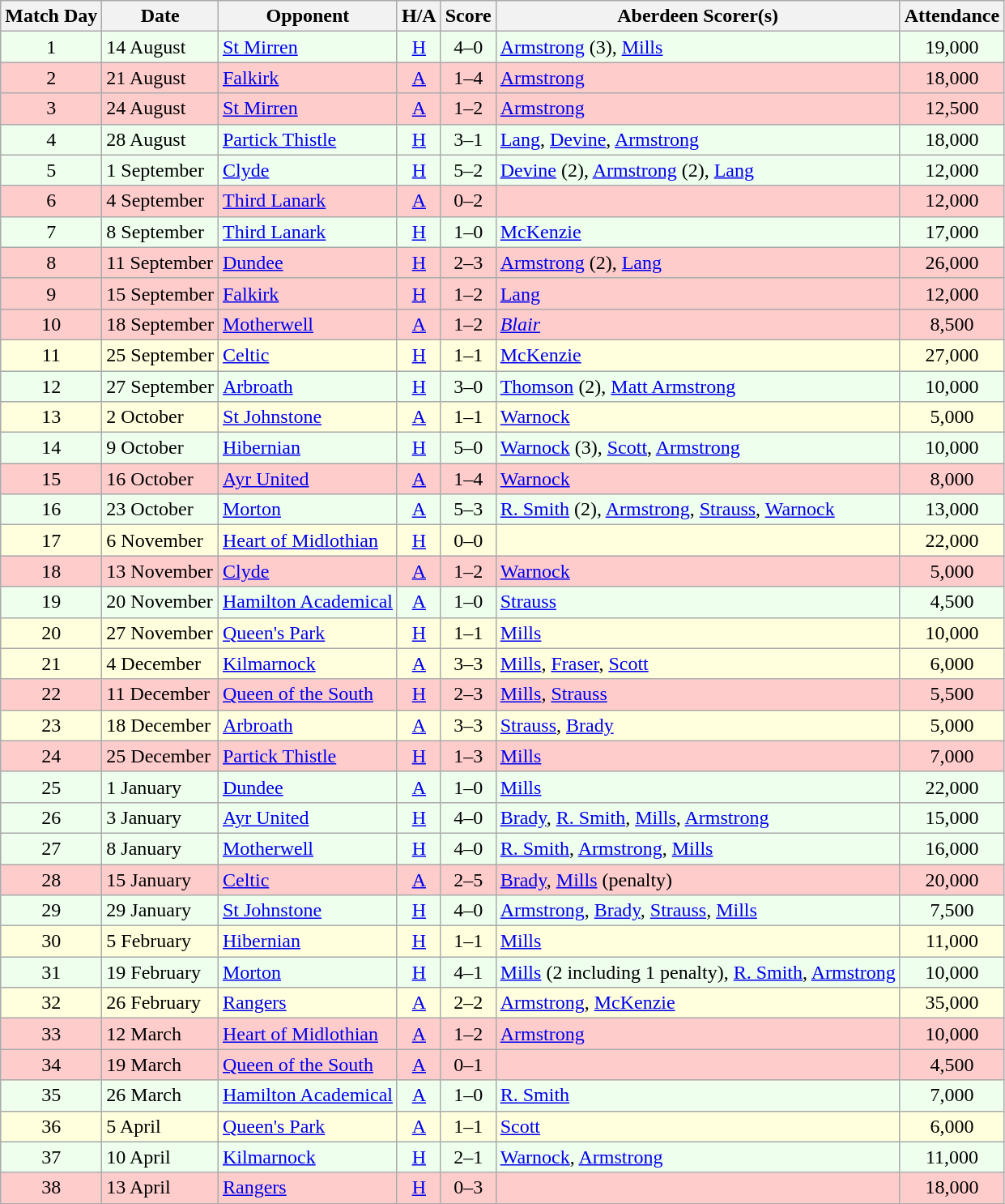<table class="wikitable" style="text-align:center">
<tr>
<th>Match Day</th>
<th>Date</th>
<th>Opponent</th>
<th>H/A</th>
<th>Score</th>
<th>Aberdeen Scorer(s)</th>
<th>Attendance</th>
</tr>
<tr bgcolor=#EEFFEE>
<td>1</td>
<td align=left>14 August</td>
<td align=left><a href='#'>St Mirren</a></td>
<td><a href='#'>H</a></td>
<td>4–0</td>
<td align=left><a href='#'>Armstrong</a> (3), <a href='#'>Mills</a></td>
<td>19,000</td>
</tr>
<tr bgcolor=#FFCCCC>
<td>2</td>
<td align=left>21 August</td>
<td align=left><a href='#'>Falkirk</a></td>
<td><a href='#'>A</a></td>
<td>1–4</td>
<td align=left><a href='#'>Armstrong</a></td>
<td>18,000</td>
</tr>
<tr bgcolor=#FFCCCC>
<td>3</td>
<td align=left>24 August</td>
<td align=left><a href='#'>St Mirren</a></td>
<td><a href='#'>A</a></td>
<td>1–2</td>
<td align=left><a href='#'>Armstrong</a></td>
<td>12,500</td>
</tr>
<tr bgcolor=#EEFFEE>
<td>4</td>
<td align=left>28 August</td>
<td align=left><a href='#'>Partick Thistle</a></td>
<td><a href='#'>H</a></td>
<td>3–1</td>
<td align=left><a href='#'>Lang</a>, <a href='#'>Devine</a>, <a href='#'>Armstrong</a></td>
<td>18,000</td>
</tr>
<tr bgcolor=#EEFFEE>
<td>5</td>
<td align=left>1 September</td>
<td align=left><a href='#'>Clyde</a></td>
<td><a href='#'>H</a></td>
<td>5–2</td>
<td align=left><a href='#'>Devine</a> (2), <a href='#'>Armstrong</a> (2), <a href='#'>Lang</a></td>
<td>12,000</td>
</tr>
<tr bgcolor=#FFCCCC>
<td>6</td>
<td align=left>4 September</td>
<td align=left><a href='#'>Third Lanark</a></td>
<td><a href='#'>A</a></td>
<td>0–2</td>
<td align=left></td>
<td>12,000</td>
</tr>
<tr bgcolor=#EEFFEE>
<td>7</td>
<td align=left>8 September</td>
<td align=left><a href='#'>Third Lanark</a></td>
<td><a href='#'>H</a></td>
<td>1–0</td>
<td align=left><a href='#'>McKenzie</a></td>
<td>17,000</td>
</tr>
<tr bgcolor=#FFCCCC>
<td>8</td>
<td align=left>11 September</td>
<td align=left><a href='#'>Dundee</a></td>
<td><a href='#'>H</a></td>
<td>2–3</td>
<td align=left><a href='#'>Armstrong</a> (2), <a href='#'>Lang</a></td>
<td>26,000</td>
</tr>
<tr bgcolor=#FFCCCC>
<td>9</td>
<td align=left>15 September</td>
<td align=left><a href='#'>Falkirk</a></td>
<td><a href='#'>H</a></td>
<td>1–2</td>
<td align=left><a href='#'>Lang</a></td>
<td>12,000</td>
</tr>
<tr bgcolor=#FFCCCC>
<td>10</td>
<td align=left>18 September</td>
<td align=left><a href='#'>Motherwell</a></td>
<td><a href='#'>A</a></td>
<td>1–2</td>
<td align=left><em><a href='#'>Blair</a></em></td>
<td>8,500</td>
</tr>
<tr bgcolor=#FFFFDD>
<td>11</td>
<td align=left>25 September</td>
<td align=left><a href='#'>Celtic</a></td>
<td><a href='#'>H</a></td>
<td>1–1</td>
<td align=left><a href='#'>McKenzie</a></td>
<td>27,000</td>
</tr>
<tr bgcolor=#EEFFEE>
<td>12</td>
<td align=left>27 September</td>
<td align=left><a href='#'>Arbroath</a></td>
<td><a href='#'>H</a></td>
<td>3–0</td>
<td align=left><a href='#'>Thomson</a> (2), <a href='#'>Matt Armstrong</a></td>
<td>10,000</td>
</tr>
<tr bgcolor=#FFFFDD>
<td>13</td>
<td align=left>2 October</td>
<td align=left><a href='#'>St Johnstone</a></td>
<td><a href='#'>A</a></td>
<td>1–1</td>
<td align=left><a href='#'>Warnock</a></td>
<td>5,000</td>
</tr>
<tr bgcolor=#EEFFEE>
<td>14</td>
<td align=left>9 October</td>
<td align=left><a href='#'>Hibernian</a></td>
<td><a href='#'>H</a></td>
<td>5–0</td>
<td align=left><a href='#'>Warnock</a> (3), <a href='#'>Scott</a>, <a href='#'>Armstrong</a></td>
<td>10,000</td>
</tr>
<tr bgcolor=#FFCCCC>
<td>15</td>
<td align=left>16 October</td>
<td align=left><a href='#'>Ayr United</a></td>
<td><a href='#'>A</a></td>
<td>1–4</td>
<td align=left><a href='#'>Warnock</a></td>
<td>8,000</td>
</tr>
<tr bgcolor=#EEFFEE>
<td>16</td>
<td align=left>23 October</td>
<td align=left><a href='#'>Morton</a></td>
<td><a href='#'>A</a></td>
<td>5–3</td>
<td align=left><a href='#'>R. Smith</a> (2), <a href='#'>Armstrong</a>, <a href='#'>Strauss</a>, <a href='#'>Warnock</a></td>
<td>13,000</td>
</tr>
<tr bgcolor=#FFFFDD>
<td>17</td>
<td align=left>6 November</td>
<td align=left><a href='#'>Heart of Midlothian</a></td>
<td><a href='#'>H</a></td>
<td>0–0</td>
<td align=left></td>
<td>22,000</td>
</tr>
<tr bgcolor=#FFCCCC>
<td>18</td>
<td align=left>13 November</td>
<td align=left><a href='#'>Clyde</a></td>
<td><a href='#'>A</a></td>
<td>1–2</td>
<td align=left><a href='#'>Warnock</a></td>
<td>5,000</td>
</tr>
<tr bgcolor=#EEFFEE>
<td>19</td>
<td align=left>20 November</td>
<td align=left><a href='#'>Hamilton Academical</a></td>
<td><a href='#'>A</a></td>
<td>1–0</td>
<td align=left><a href='#'>Strauss</a></td>
<td>4,500</td>
</tr>
<tr bgcolor=#FFFFDD>
<td>20</td>
<td align=left>27 November</td>
<td align=left><a href='#'>Queen's Park</a></td>
<td><a href='#'>H</a></td>
<td>1–1</td>
<td align=left><a href='#'>Mills</a></td>
<td>10,000</td>
</tr>
<tr bgcolor=#FFFFDD>
<td>21</td>
<td align=left>4 December</td>
<td align=left><a href='#'>Kilmarnock</a></td>
<td><a href='#'>A</a></td>
<td>3–3</td>
<td align=left><a href='#'>Mills</a>, <a href='#'>Fraser</a>, <a href='#'>Scott</a></td>
<td>6,000</td>
</tr>
<tr bgcolor=#FFCCCC>
<td>22</td>
<td align=left>11 December</td>
<td align=left><a href='#'>Queen of the South</a></td>
<td><a href='#'>H</a></td>
<td>2–3</td>
<td align=left><a href='#'>Mills</a>, <a href='#'>Strauss</a></td>
<td>5,500</td>
</tr>
<tr bgcolor=#FFFFDD>
<td>23</td>
<td align=left>18 December</td>
<td align=left><a href='#'>Arbroath</a></td>
<td><a href='#'>A</a></td>
<td>3–3</td>
<td align=left><a href='#'>Strauss</a>, <a href='#'>Brady</a></td>
<td>5,000</td>
</tr>
<tr bgcolor=#FFCCCC>
<td>24</td>
<td align=left>25 December</td>
<td align=left><a href='#'>Partick Thistle</a></td>
<td><a href='#'>H</a></td>
<td>1–3</td>
<td align=left><a href='#'>Mills</a></td>
<td>7,000</td>
</tr>
<tr bgcolor=#EEFFEE>
<td>25</td>
<td align=left>1 January</td>
<td align=left><a href='#'>Dundee</a></td>
<td><a href='#'>A</a></td>
<td>1–0</td>
<td align=left><a href='#'>Mills</a></td>
<td>22,000</td>
</tr>
<tr bgcolor=#EEFFEE>
<td>26</td>
<td align=left>3 January</td>
<td align=left><a href='#'>Ayr United</a></td>
<td><a href='#'>H</a></td>
<td>4–0</td>
<td align=left><a href='#'>Brady</a>, <a href='#'>R. Smith</a>, <a href='#'>Mills</a>, <a href='#'>Armstrong</a></td>
<td>15,000</td>
</tr>
<tr bgcolor=#EEFFEE>
<td>27</td>
<td align=left>8 January</td>
<td align=left><a href='#'>Motherwell</a></td>
<td><a href='#'>H</a></td>
<td>4–0</td>
<td align=left><a href='#'>R. Smith</a>, <a href='#'>Armstrong</a>, <a href='#'>Mills</a></td>
<td>16,000</td>
</tr>
<tr bgcolor=#FFCCCC>
<td>28</td>
<td align=left>15 January</td>
<td align=left><a href='#'>Celtic</a></td>
<td><a href='#'>A</a></td>
<td>2–5</td>
<td align=left><a href='#'>Brady</a>, <a href='#'>Mills</a> (penalty)</td>
<td>20,000</td>
</tr>
<tr bgcolor=#EEFFEE>
<td>29</td>
<td align=left>29 January</td>
<td align=left><a href='#'>St Johnstone</a></td>
<td><a href='#'>H</a></td>
<td>4–0</td>
<td align=left><a href='#'>Armstrong</a>, <a href='#'>Brady</a>, <a href='#'>Strauss</a>, <a href='#'>Mills</a></td>
<td>7,500</td>
</tr>
<tr bgcolor=#FFFFDD>
<td>30</td>
<td align=left>5 February</td>
<td align=left><a href='#'>Hibernian</a></td>
<td><a href='#'>H</a></td>
<td>1–1</td>
<td align=left><a href='#'>Mills</a></td>
<td>11,000</td>
</tr>
<tr bgcolor=#EEFFEE>
<td>31</td>
<td align=left>19 February</td>
<td align=left><a href='#'>Morton</a></td>
<td><a href='#'>H</a></td>
<td>4–1</td>
<td align=left><a href='#'>Mills</a> (2 including 1 penalty), <a href='#'>R. Smith</a>, <a href='#'>Armstrong</a></td>
<td>10,000</td>
</tr>
<tr bgcolor=#FFFFDD>
<td>32</td>
<td align=left>26 February</td>
<td align=left><a href='#'>Rangers</a></td>
<td><a href='#'>A</a></td>
<td>2–2</td>
<td align=left><a href='#'>Armstrong</a>, <a href='#'>McKenzie</a></td>
<td>35,000</td>
</tr>
<tr bgcolor=#FFCCCC>
<td>33</td>
<td align=left>12 March</td>
<td align=left><a href='#'>Heart of Midlothian</a></td>
<td><a href='#'>A</a></td>
<td>1–2</td>
<td align=left><a href='#'>Armstrong</a></td>
<td>10,000</td>
</tr>
<tr bgcolor=#FFCCCC>
<td>34</td>
<td align=left>19 March</td>
<td align=left><a href='#'>Queen of the South</a></td>
<td><a href='#'>A</a></td>
<td>0–1</td>
<td align=left></td>
<td>4,500</td>
</tr>
<tr bgcolor=#EEFFEE>
<td>35</td>
<td align=left>26 March</td>
<td align=left><a href='#'>Hamilton Academical</a></td>
<td><a href='#'>A</a></td>
<td>1–0</td>
<td align=left><a href='#'>R. Smith</a></td>
<td>7,000</td>
</tr>
<tr bgcolor=#FFFFDD>
<td>36</td>
<td align=left>5 April</td>
<td align=left><a href='#'>Queen's Park</a></td>
<td><a href='#'>A</a></td>
<td>1–1</td>
<td align=left><a href='#'>Scott</a></td>
<td>6,000</td>
</tr>
<tr bgcolor=#EEFFEE>
<td>37</td>
<td align=left>10 April</td>
<td align=left><a href='#'>Kilmarnock</a></td>
<td><a href='#'>H</a></td>
<td>2–1</td>
<td align=left><a href='#'>Warnock</a>, <a href='#'>Armstrong</a></td>
<td>11,000</td>
</tr>
<tr bgcolor=#FFCCCC>
<td>38</td>
<td align=left>13 April</td>
<td align=left><a href='#'>Rangers</a></td>
<td><a href='#'>H</a></td>
<td>0–3</td>
<td align=left></td>
<td>18,000</td>
</tr>
</table>
